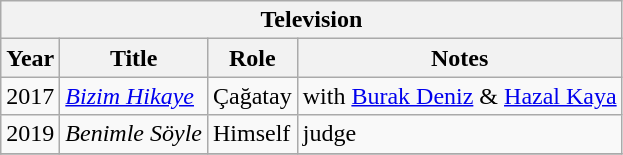<table class="wikitable">
<tr>
<th colspan="4">Television</th>
</tr>
<tr>
<th>Year</th>
<th>Title</th>
<th>Role</th>
<th>Notes</th>
</tr>
<tr>
<td>2017</td>
<td><em><a href='#'>Bizim Hikaye</a></em></td>
<td>Çağatay</td>
<td>with <a href='#'>Burak Deniz</a> & <a href='#'>Hazal Kaya</a></td>
</tr>
<tr>
<td>2019</td>
<td><em>Benimle Söyle</em></td>
<td>Himself</td>
<td>judge</td>
</tr>
<tr>
</tr>
</table>
